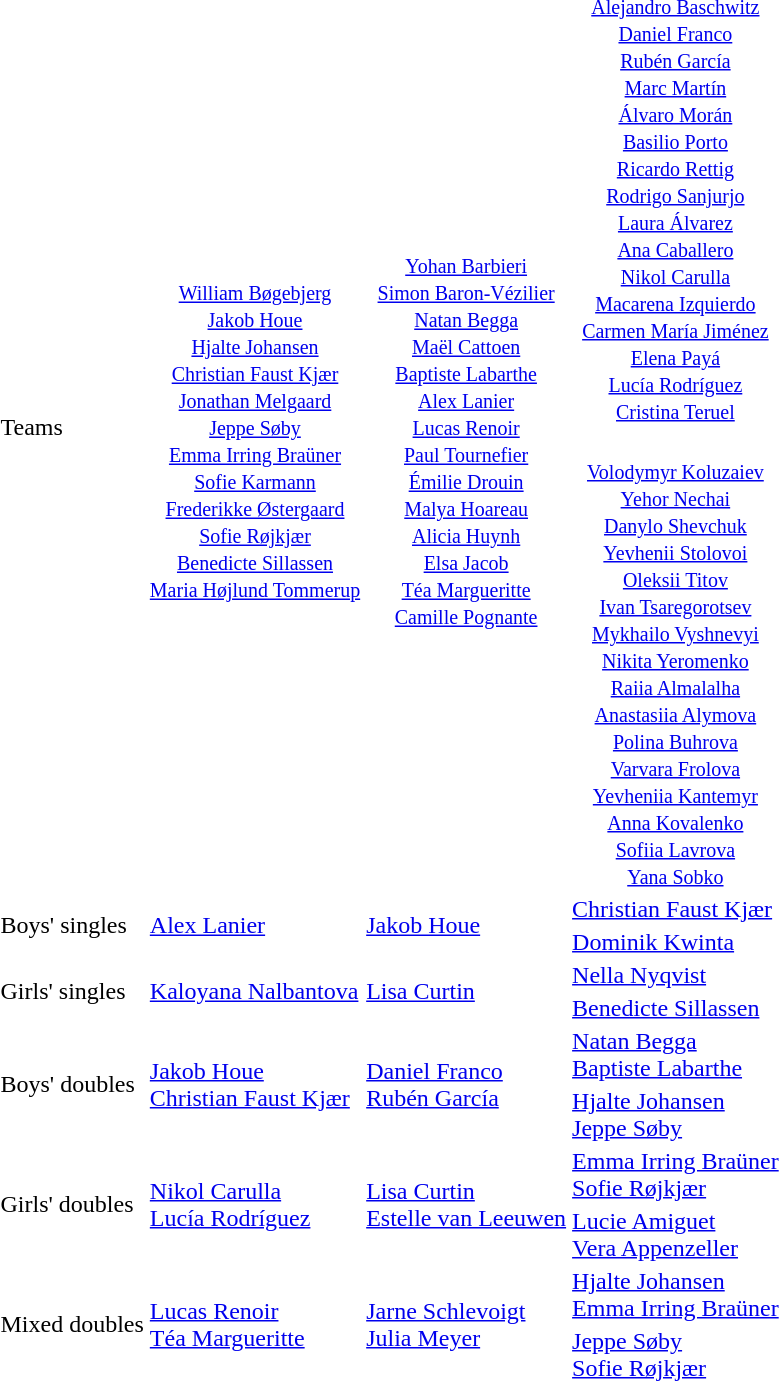<table>
<tr>
<td rowspan="2">Teams</td>
<td align="center" rowspan="2"><br><small><a href='#'>William Bøgebjerg</a><br><a href='#'>Jakob Houe</a><br><a href='#'>Hjalte Johansen</a><br><a href='#'>Christian Faust Kjær</a><br><a href='#'>Jonathan Melgaard</a><br><a href='#'>Jeppe Søby</a><br><a href='#'>Emma Irring Braüner</a><br><a href='#'>Sofie Karmann</a><br><a href='#'>Frederikke Østergaard</a><br><a href='#'>Sofie Røjkjær</a><br><a href='#'>Benedicte Sillassen</a><br><a href='#'>Maria Højlund Tommerup</a></small></td>
<td align="center" rowspan="2"><br><small><a href='#'>Yohan Barbieri</a><br><a href='#'>Simon Baron-Vézilier</a><br><a href='#'>Natan Begga</a><br><a href='#'>Maël Cattoen</a><br><a href='#'>Baptiste Labarthe</a><br><a href='#'>Alex Lanier</a><br><a href='#'>Lucas Renoir</a><br><a href='#'>Paul Tournefier</a><br><a href='#'>Émilie Drouin</a><br><a href='#'>Malya Hoareau</a><br><a href='#'>Alicia Huynh</a><br><a href='#'>Elsa Jacob</a><br><a href='#'>Téa Margueritte</a><br><a href='#'>Camille Pognante</a></small></td>
<td align="center"><br><small><a href='#'>Alejandro Baschwitz</a><br><a href='#'>Daniel Franco</a><br><a href='#'>Rubén García</a><br><a href='#'>Marc Martín</a><br><a href='#'>Álvaro Morán</a><br><a href='#'>Basilio Porto</a><br><a href='#'>Ricardo Rettig</a><br><a href='#'>Rodrigo Sanjurjo</a><br><a href='#'>Laura Álvarez</a><br><a href='#'>Ana Caballero</a><br><a href='#'>Nikol Carulla</a><br><a href='#'>Macarena Izquierdo</a><br><a href='#'>Carmen María Jiménez</a><br><a href='#'>Elena Payá</a><br><a href='#'>Lucía Rodríguez</a><br><a href='#'>Cristina Teruel</a></small></td>
</tr>
<tr>
<td align="center"><br><small><a href='#'>Volodymyr Koluzaiev</a><br><a href='#'>Yehor Nechai</a><br><a href='#'>Danylo Shevchuk</a><br><a href='#'>Yevhenii Stolovoi</a><br><a href='#'>Oleksii Titov</a><br><a href='#'>Ivan Tsaregorotsev</a><br><a href='#'>Mykhailo Vyshnevyi</a><br><a href='#'>Nikita Yeromenko</a><br><a href='#'>Raiia Almalalha</a><br><a href='#'>Anastasiia Alymova</a><br><a href='#'>Polina Buhrova</a><br><a href='#'>Varvara Frolova</a><br><a href='#'>Yevheniia Kantemyr</a><br><a href='#'>Anna Kovalenko</a><br><a href='#'>Sofiia Lavrova</a><br><a href='#'>Yana Sobko</a></small></td>
</tr>
<tr>
<td rowspan="2">Boys' singles<br></td>
<td rowspan="2"> <a href='#'>Alex Lanier</a></td>
<td rowspan="2"> <a href='#'>Jakob Houe</a></td>
<td> <a href='#'>Christian Faust Kjær</a></td>
</tr>
<tr>
<td> <a href='#'>Dominik Kwinta</a></td>
</tr>
<tr>
<td rowspan="2">Girls' singles<br></td>
<td rowspan="2"> <a href='#'>Kaloyana Nalbantova</a></td>
<td rowspan="2"> <a href='#'>Lisa Curtin</a></td>
<td> <a href='#'>Nella Nyqvist</a></td>
</tr>
<tr>
<td> <a href='#'>Benedicte Sillassen</a></td>
</tr>
<tr>
<td rowspan="2">Boys' doubles<br></td>
<td rowspan="2"> <a href='#'>Jakob Houe</a><br> <a href='#'>Christian Faust Kjær</a></td>
<td rowspan="2"> <a href='#'>Daniel Franco</a><br> <a href='#'>Rubén García</a></td>
<td> <a href='#'>Natan Begga</a><br> <a href='#'>Baptiste Labarthe</a></td>
</tr>
<tr>
<td> <a href='#'>Hjalte Johansen</a><br> <a href='#'>Jeppe Søby</a></td>
</tr>
<tr>
<td rowspan="2">Girls' doubles<br></td>
<td rowspan="2"> <a href='#'>Nikol Carulla</a><br> <a href='#'>Lucía Rodríguez</a></td>
<td rowspan="2"> <a href='#'>Lisa Curtin</a><br> <a href='#'>Estelle van Leeuwen</a></td>
<td> <a href='#'>Emma Irring Braüner</a><br> <a href='#'>Sofie Røjkjær</a></td>
</tr>
<tr>
<td> <a href='#'>Lucie Amiguet</a><br> <a href='#'>Vera Appenzeller</a></td>
</tr>
<tr>
<td rowspan="2">Mixed doubles<br></td>
<td rowspan="2"> <a href='#'>Lucas Renoir</a><br> <a href='#'>Téa Margueritte</a></td>
<td rowspan="2"> <a href='#'>Jarne Schlevoigt</a><br> <a href='#'>Julia Meyer</a></td>
<td> <a href='#'>Hjalte Johansen</a><br> <a href='#'>Emma Irring Braüner</a></td>
</tr>
<tr>
<td> <a href='#'>Jeppe Søby</a><br> <a href='#'>Sofie Røjkjær</a></td>
</tr>
</table>
